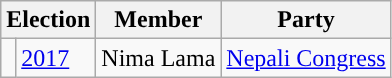<table class="wikitable">
<tr>
<th colspan="2">Election</th>
<th>Member</th>
<th>Party</th>
</tr>
<tr>
<td style="background-color:"></td>
<td><a href='#'>2017</a></td>
<td>Nima Lama</td>
<td><a href='#'>Nepali Congress</a></td>
</tr>
</table>
